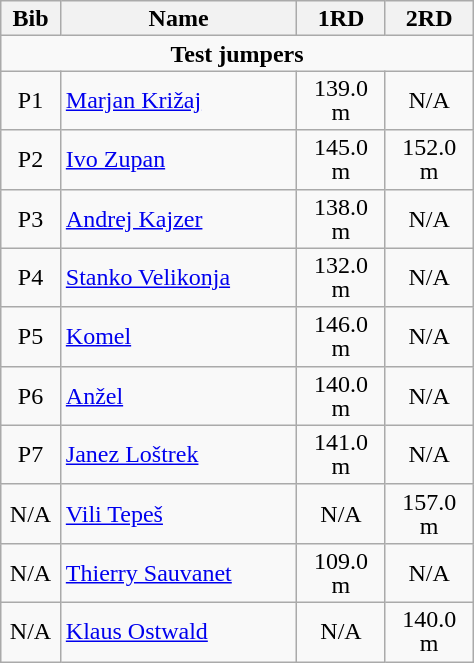<table class="wikitable collapsible autocollapse sortable" style="text-align:center; line-height:16px; width:25%;">
<tr>
<th width=35>Bib</th>
<th width=200>Name</th>
<th width=60>1RD</th>
<th width=60>2RD</th>
</tr>
<tr>
<td colspan=4 align=center><strong>Test jumpers</strong></td>
</tr>
<tr>
<td>P1</td>
<td align=left> <a href='#'>Marjan Križaj</a></td>
<td>139.0 m</td>
<td>N/A</td>
</tr>
<tr>
<td>P2</td>
<td align=left> <a href='#'>Ivo Zupan</a></td>
<td>145.0 m</td>
<td>152.0 m</td>
</tr>
<tr>
<td>P3</td>
<td align=left> <a href='#'>Andrej Kajzer</a></td>
<td>138.0 m</td>
<td>N/A</td>
</tr>
<tr>
<td>P4</td>
<td align=left> <a href='#'>Stanko Velikonja</a></td>
<td>132.0 m</td>
<td>N/A</td>
</tr>
<tr>
<td>P5</td>
<td align=left> <a href='#'>Komel</a></td>
<td>146.0 m</td>
<td>N/A</td>
</tr>
<tr>
<td>P6</td>
<td align=left> <a href='#'>Anžel</a></td>
<td>140.0 m</td>
<td>N/A</td>
</tr>
<tr>
<td>P7</td>
<td align=left> <a href='#'>Janez Loštrek</a></td>
<td>141.0 m</td>
<td>N/A</td>
</tr>
<tr>
<td>N/A</td>
<td align=left> <a href='#'>Vili Tepeš</a></td>
<td>N/A</td>
<td>157.0 m</td>
</tr>
<tr>
<td>N/A</td>
<td align=left> <a href='#'>Thierry Sauvanet</a></td>
<td>109.0 m</td>
<td>N/A</td>
</tr>
<tr>
<td>N/A</td>
<td align=left> <a href='#'>Klaus Ostwald</a></td>
<td>N/A</td>
<td>140.0 m</td>
</tr>
</table>
